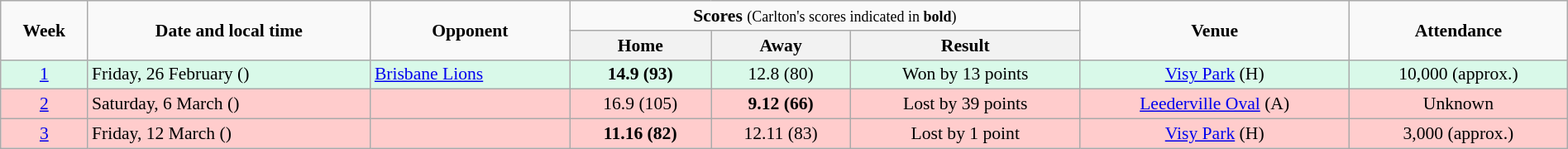<table class="wikitable" style="font-size:90%; text-align:center; width: 100%; margin-left: auto; margin-right: auto;">
<tr>
<td rowspan=2><strong>Week</strong></td>
<td rowspan=2><strong>Date and local time</strong></td>
<td rowspan=2><strong>Opponent</strong></td>
<td colspan=3><strong>Scores</strong> <small>(Carlton's scores indicated in <strong>bold</strong>)</small></td>
<td rowspan=2><strong>Venue</strong></td>
<td rowspan=2><strong>Attendance</strong></td>
</tr>
<tr>
<th>Home</th>
<th>Away</th>
<th>Result</th>
</tr>
<tr style="background:#d9f9e9;">
<td><a href='#'>1</a></td>
<td align=left>Friday, 26 February ()</td>
<td align=left><a href='#'>Brisbane Lions</a></td>
<td><strong>14.9 (93)</strong></td>
<td>12.8 (80)</td>
<td>Won by 13 points </td>
<td><a href='#'>Visy Park</a> (H)</td>
<td>10,000 (approx.)</td>
</tr>
<tr style="background:#fcc;">
<td><a href='#'>2</a></td>
<td align=left>Saturday, 6 March ()</td>
<td align=left></td>
<td>16.9 (105)</td>
<td><strong>9.12 (66)</strong></td>
<td>Lost by 39 points</td>
<td><a href='#'>Leederville Oval</a> (A)</td>
<td>Unknown</td>
</tr>
<tr style="background:#fcc;">
<td><a href='#'>3</a></td>
<td align=left>Friday, 12 March ()</td>
<td align=left></td>
<td><strong>11.16 (82)</strong></td>
<td>12.11 (83)</td>
<td>Lost by 1 point </td>
<td><a href='#'>Visy Park</a> (H)</td>
<td>3,000 (approx.)</td>
</tr>
</table>
